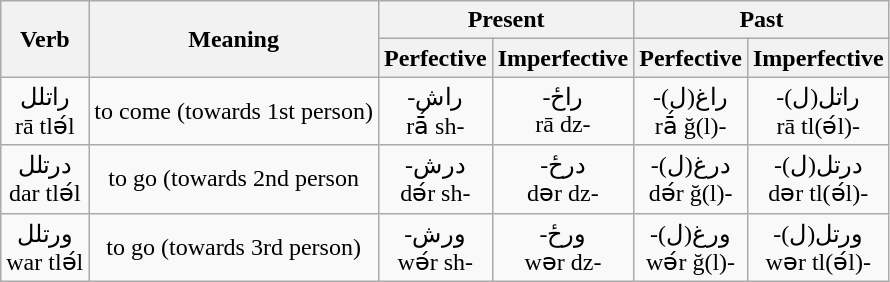<table class="wikitable" style="text-align: center">
<tr>
<th rowspan="2">Verb</th>
<th rowspan="2">Meaning</th>
<th colspan="2">Present</th>
<th colspan="2">Past</th>
</tr>
<tr>
<th>Perfective</th>
<th>Imperfective</th>
<th>Perfective</th>
<th>Imperfective</th>
</tr>
<tr>
<td>راتلل<br> rā tlә́l</td>
<td>to come (towards 1st person)</td>
<td>-راش<br> rā́ sh-</td>
<td>-راځ<br> rā dz-</td>
<td>-(راغ(ل <br>rā́ ğ(l)-</td>
<td>-(راتل(ل <br>rā tl(ә́l)-</td>
</tr>
<tr>
<td>درتلل<br> dar tlә́l</td>
<td>to go (towards 2nd person</td>
<td>-درش<br> dә́r sh-</td>
<td>-درځ<br> dәr dz-</td>
<td>-(درغ(ل <br>dә́r ğ(l)-</td>
<td>-(درتل(ل <br>dәr tl(ә́l)-</td>
</tr>
<tr>
<td>ورتلل<br> war tlә́l</td>
<td>to go (towards 3rd person)</td>
<td>-ورش<br> wә́r sh-</td>
<td>-ورځ<br> wәr dz-</td>
<td>-(ورغ(ل <br>wә́r ğ(l)-</td>
<td>-(ورتل(ل <br>wәr tl(ә́l)-</td>
</tr>
</table>
